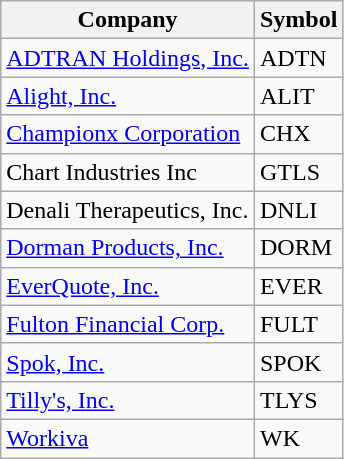<table class="wikitable">
<tr>
<th>Company</th>
<th>Symbol</th>
</tr>
<tr>
<td><a href='#'>ADTRAN Holdings, Inc.</a></td>
<td>ADTN</td>
</tr>
<tr>
<td><a href='#'>Alight, Inc.</a></td>
<td>ALIT</td>
</tr>
<tr>
<td><a href='#'>Championx Corporation</a></td>
<td>CHX</td>
</tr>
<tr>
<td>Chart Industries Inc</td>
<td>GTLS</td>
</tr>
<tr>
<td>Denali Therapeutics, Inc.</td>
<td>DNLI</td>
</tr>
<tr>
<td><a href='#'>Dorman Products, Inc.</a></td>
<td>DORM</td>
</tr>
<tr>
<td><a href='#'>EverQuote, Inc.</a></td>
<td>EVER</td>
</tr>
<tr>
<td><a href='#'>Fulton Financial Corp.</a></td>
<td>FULT</td>
</tr>
<tr>
<td><a href='#'>Spok, Inc.</a></td>
<td>SPOK</td>
</tr>
<tr>
<td><a href='#'>Tilly's, Inc.</a></td>
<td>TLYS</td>
</tr>
<tr>
<td><a href='#'>Workiva</a></td>
<td>WK</td>
</tr>
</table>
